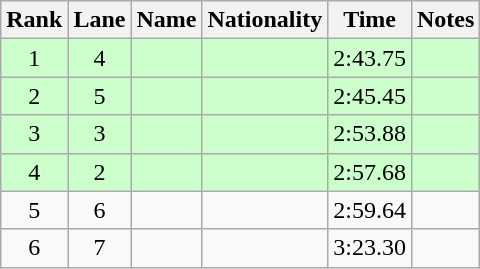<table class="wikitable sortable" style="text-align:center">
<tr>
<th>Rank</th>
<th>Lane</th>
<th>Name</th>
<th>Nationality</th>
<th>Time</th>
<th>Notes</th>
</tr>
<tr bgcolor=ccffcc>
<td>1</td>
<td>4</td>
<td align=left></td>
<td align=left></td>
<td>2:43.75</td>
<td><strong></strong></td>
</tr>
<tr bgcolor=ccffcc>
<td>2</td>
<td>5</td>
<td align=left></td>
<td align=left></td>
<td>2:45.45</td>
<td><strong></strong></td>
</tr>
<tr bgcolor=ccffcc>
<td>3</td>
<td>3</td>
<td align=left></td>
<td align=left></td>
<td>2:53.88</td>
<td><strong></strong></td>
</tr>
<tr bgcolor=ccffcc>
<td>4</td>
<td>2</td>
<td align=left></td>
<td align=left></td>
<td>2:57.68</td>
<td><strong></strong></td>
</tr>
<tr>
<td>5</td>
<td>6</td>
<td align=left></td>
<td align=left></td>
<td>2:59.64</td>
<td></td>
</tr>
<tr>
<td>6</td>
<td>7</td>
<td align=left></td>
<td align=left></td>
<td>3:23.30</td>
<td></td>
</tr>
</table>
